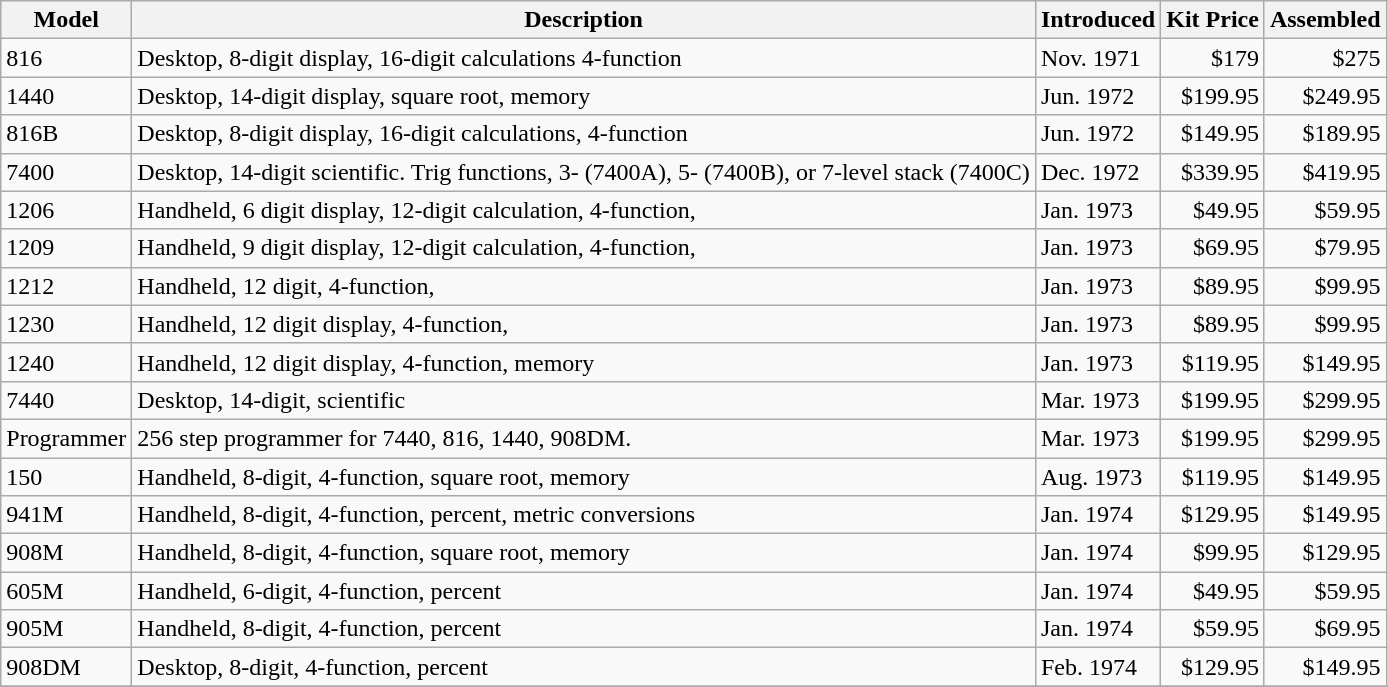<table class="wikitable sortable">
<tr>
<th>Model</th>
<th>Description</th>
<th>Introduced</th>
<th>Kit Price</th>
<th>Assembled</th>
</tr>
<tr>
<td>816</td>
<td>Desktop, 8-digit display, 16-digit calculations 4-function</td>
<td>Nov. 1971</td>
<td align="right">$179</td>
<td align="right">$275</td>
</tr>
<tr>
<td>1440</td>
<td>Desktop, 14-digit display, square root, memory</td>
<td>Jun. 1972</td>
<td align="right">$199.95</td>
<td align="right">$249.95</td>
</tr>
<tr>
<td>816B</td>
<td>Desktop, 8-digit display, 16-digit calculations, 4-function</td>
<td>Jun. 1972</td>
<td align="right">$149.95</td>
<td align="right">$189.95</td>
</tr>
<tr>
<td>7400</td>
<td>Desktop, 14-digit scientific. Trig functions, 3- (7400A), 5- (7400B), or 7-level stack (7400C)</td>
<td>Dec. 1972</td>
<td align="right">$339.95</td>
<td align="right">$419.95</td>
</tr>
<tr>
<td>1206</td>
<td>Handheld, 6 digit display, 12-digit calculation, 4-function,</td>
<td>Jan. 1973</td>
<td align="right">$49.95</td>
<td align="right">$59.95</td>
</tr>
<tr>
<td>1209</td>
<td>Handheld, 9 digit display, 12-digit calculation, 4-function,</td>
<td>Jan. 1973</td>
<td align="right">$69.95</td>
<td align="right">$79.95</td>
</tr>
<tr>
<td>1212</td>
<td>Handheld, 12 digit, 4-function,</td>
<td>Jan. 1973</td>
<td align="right">$89.95</td>
<td align="right">$99.95</td>
</tr>
<tr>
<td>1230</td>
<td>Handheld, 12 digit display, 4-function,</td>
<td>Jan. 1973</td>
<td align="right">$89.95</td>
<td align="right">$99.95</td>
</tr>
<tr>
<td>1240</td>
<td>Handheld, 12 digit display, 4-function, memory</td>
<td>Jan. 1973</td>
<td align="right">$119.95</td>
<td align="right">$149.95</td>
</tr>
<tr>
<td>7440</td>
<td>Desktop, 14-digit, scientific</td>
<td>Mar. 1973</td>
<td align="right">$199.95</td>
<td align="right">$299.95</td>
</tr>
<tr>
<td>Programmer</td>
<td>256 step programmer for 7440, 816, 1440, 908DM.</td>
<td>Mar. 1973</td>
<td align="right">$199.95</td>
<td align="right">$299.95</td>
</tr>
<tr>
<td>150</td>
<td>Handheld, 8-digit, 4-function, square root, memory</td>
<td>Aug. 1973</td>
<td align="right">$119.95</td>
<td align="right">$149.95</td>
</tr>
<tr>
<td>941M</td>
<td>Handheld, 8-digit, 4-function, percent, metric conversions</td>
<td>Jan. 1974</td>
<td align="right">$129.95</td>
<td align="right">$149.95</td>
</tr>
<tr>
<td>908M</td>
<td>Handheld, 8-digit, 4-function, square root, memory</td>
<td>Jan. 1974</td>
<td align="right">$99.95</td>
<td align="right">$129.95</td>
</tr>
<tr>
<td>605M</td>
<td>Handheld, 6-digit, 4-function, percent</td>
<td>Jan. 1974</td>
<td align="right">$49.95</td>
<td align="right">$59.95</td>
</tr>
<tr>
<td>905M</td>
<td>Handheld, 8-digit, 4-function, percent</td>
<td>Jan. 1974</td>
<td align="right">$59.95</td>
<td align="right">$69.95</td>
</tr>
<tr>
<td>908DM</td>
<td>Desktop, 8-digit, 4-function, percent</td>
<td>Feb. 1974</td>
<td align="right">$129.95</td>
<td align="right">$149.95</td>
</tr>
<tr>
</tr>
</table>
